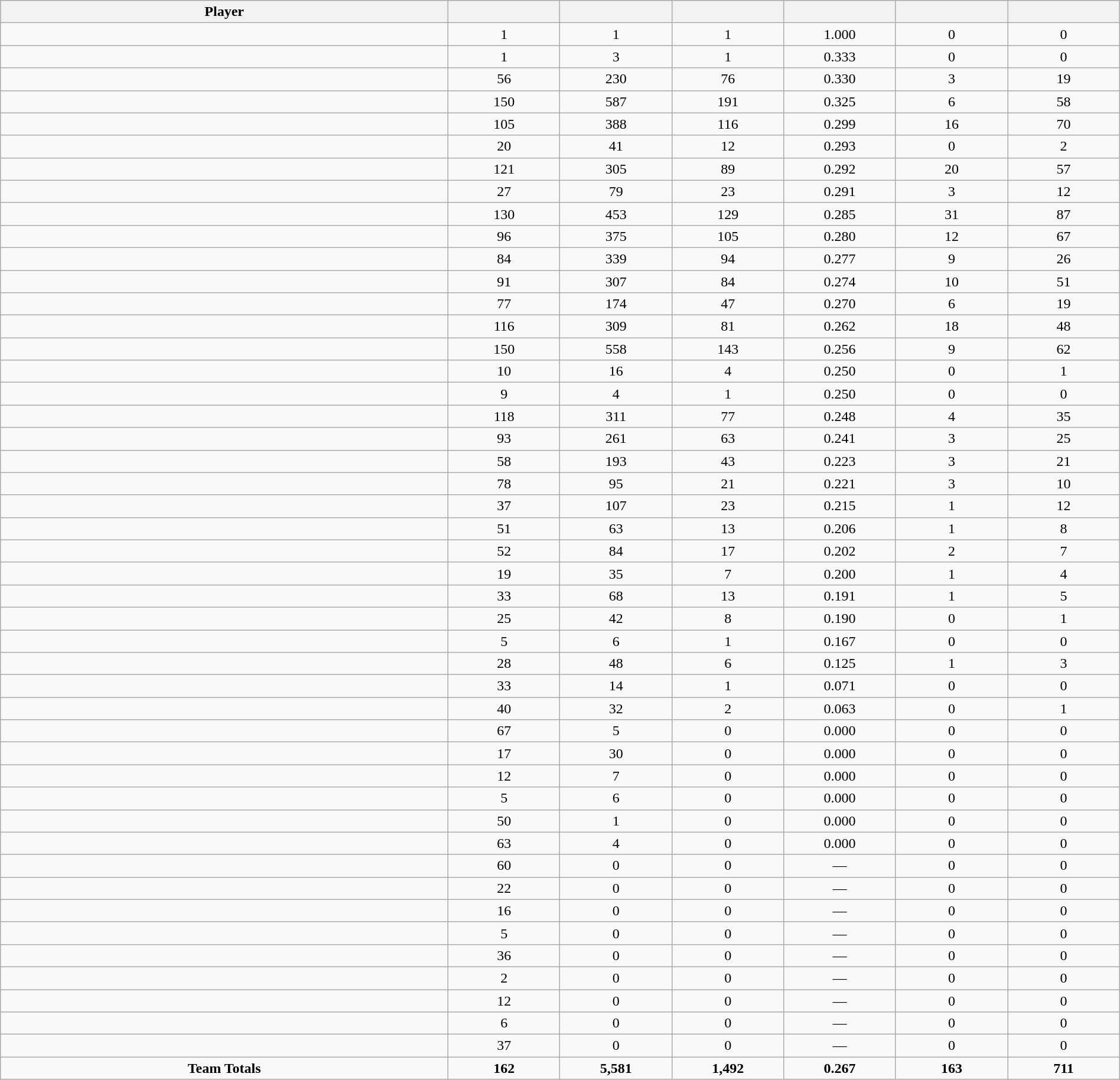<table class="wikitable sortable" style="text-align:center;" width="100%">
<tr>
<th width="40%">Player</th>
<th width="10%"></th>
<th width="10%"></th>
<th width="10%"></th>
<th width="10%"></th>
<th width="10%"></th>
<th width="10%"></th>
</tr>
<tr>
<td></td>
<td>1</td>
<td>1</td>
<td>1</td>
<td>1.000</td>
<td>0</td>
<td>0</td>
</tr>
<tr>
<td></td>
<td>1</td>
<td>3</td>
<td>1</td>
<td>0.333</td>
<td>0</td>
<td>0</td>
</tr>
<tr>
<td></td>
<td>56</td>
<td>230</td>
<td>76</td>
<td>0.330</td>
<td>3</td>
<td>19</td>
</tr>
<tr>
<td></td>
<td>150</td>
<td>587</td>
<td>191</td>
<td>0.325</td>
<td>6</td>
<td>58</td>
</tr>
<tr>
<td></td>
<td>105</td>
<td>388</td>
<td>116</td>
<td>0.299</td>
<td>16</td>
<td>70</td>
</tr>
<tr>
<td></td>
<td>20</td>
<td>41</td>
<td>12</td>
<td>0.293</td>
<td>0</td>
<td>2</td>
</tr>
<tr>
<td></td>
<td>121</td>
<td>305</td>
<td>89</td>
<td>0.292</td>
<td>20</td>
<td>57</td>
</tr>
<tr>
<td></td>
<td>27</td>
<td>79</td>
<td>23</td>
<td>0.291</td>
<td>3</td>
<td>12</td>
</tr>
<tr>
<td></td>
<td>130</td>
<td>453</td>
<td>129</td>
<td>0.285</td>
<td>31</td>
<td>87</td>
</tr>
<tr>
<td></td>
<td>96</td>
<td>375</td>
<td>105</td>
<td>0.280</td>
<td>12</td>
<td>67</td>
</tr>
<tr>
<td></td>
<td>84</td>
<td>339</td>
<td>94</td>
<td>0.277</td>
<td>9</td>
<td>26</td>
</tr>
<tr>
<td></td>
<td>91</td>
<td>307</td>
<td>84</td>
<td>0.274</td>
<td>10</td>
<td>51</td>
</tr>
<tr>
<td></td>
<td>77</td>
<td>174</td>
<td>47</td>
<td>0.270</td>
<td>6</td>
<td>19</td>
</tr>
<tr>
<td></td>
<td>116</td>
<td>309</td>
<td>81</td>
<td>0.262</td>
<td>18</td>
<td>48</td>
</tr>
<tr>
<td></td>
<td>150</td>
<td>558</td>
<td>143</td>
<td>0.256</td>
<td>9</td>
<td>62</td>
</tr>
<tr>
<td></td>
<td>10</td>
<td>16</td>
<td>4</td>
<td>0.250</td>
<td>0</td>
<td>1</td>
</tr>
<tr>
<td></td>
<td>9</td>
<td>4</td>
<td>1</td>
<td>0.250</td>
<td>0</td>
<td>0</td>
</tr>
<tr>
<td></td>
<td>118</td>
<td>311</td>
<td>77</td>
<td>0.248</td>
<td>4</td>
<td>35</td>
</tr>
<tr>
<td></td>
<td>93</td>
<td>261</td>
<td>63</td>
<td>0.241</td>
<td>3</td>
<td>25</td>
</tr>
<tr>
<td></td>
<td>58</td>
<td>193</td>
<td>43</td>
<td>0.223</td>
<td>3</td>
<td>21</td>
</tr>
<tr>
<td></td>
<td>78</td>
<td>95</td>
<td>21</td>
<td>0.221</td>
<td>3</td>
<td>10</td>
</tr>
<tr>
<td></td>
<td>37</td>
<td>107</td>
<td>23</td>
<td>0.215</td>
<td>1</td>
<td>12</td>
</tr>
<tr>
<td></td>
<td>51</td>
<td>63</td>
<td>13</td>
<td>0.206</td>
<td>1</td>
<td>8</td>
</tr>
<tr>
<td></td>
<td>52</td>
<td>84</td>
<td>17</td>
<td>0.202</td>
<td>2</td>
<td>7</td>
</tr>
<tr>
<td></td>
<td>19</td>
<td>35</td>
<td>7</td>
<td>0.200</td>
<td>1</td>
<td>4</td>
</tr>
<tr>
<td></td>
<td>33</td>
<td>68</td>
<td>13</td>
<td>0.191</td>
<td>1</td>
<td>5</td>
</tr>
<tr>
<td></td>
<td>25</td>
<td>42</td>
<td>8</td>
<td>0.190</td>
<td>0</td>
<td>1</td>
</tr>
<tr>
<td></td>
<td>5</td>
<td>6</td>
<td>1</td>
<td>0.167</td>
<td>0</td>
<td>0</td>
</tr>
<tr>
<td></td>
<td>28</td>
<td>48</td>
<td>6</td>
<td>0.125</td>
<td>1</td>
<td>3</td>
</tr>
<tr>
<td></td>
<td>33</td>
<td>14</td>
<td>1</td>
<td>0.071</td>
<td>0</td>
<td>0</td>
</tr>
<tr>
<td></td>
<td>40</td>
<td>32</td>
<td>2</td>
<td>0.063</td>
<td>0</td>
<td>1</td>
</tr>
<tr>
<td></td>
<td>67</td>
<td>5</td>
<td>0</td>
<td>0.000</td>
<td>0</td>
<td>0</td>
</tr>
<tr>
<td></td>
<td>17</td>
<td>30</td>
<td>0</td>
<td>0.000</td>
<td>0</td>
<td>0</td>
</tr>
<tr>
<td></td>
<td>12</td>
<td>7</td>
<td>0</td>
<td>0.000</td>
<td>0</td>
<td>0</td>
</tr>
<tr>
<td></td>
<td>5</td>
<td>6</td>
<td>0</td>
<td>0.000</td>
<td>0</td>
<td>0</td>
</tr>
<tr>
<td></td>
<td>50</td>
<td>1</td>
<td>0</td>
<td>0.000</td>
<td>0</td>
<td>0</td>
</tr>
<tr>
<td></td>
<td>63</td>
<td>4</td>
<td>0</td>
<td>0.000</td>
<td>0</td>
<td>0</td>
</tr>
<tr>
<td></td>
<td>60</td>
<td>0</td>
<td>0</td>
<td>—</td>
<td>0</td>
<td>0</td>
</tr>
<tr>
<td></td>
<td>22</td>
<td>0</td>
<td>0</td>
<td>—</td>
<td>0</td>
<td>0</td>
</tr>
<tr>
<td></td>
<td>16</td>
<td>0</td>
<td>0</td>
<td>—</td>
<td>0</td>
<td>0</td>
</tr>
<tr>
<td></td>
<td>5</td>
<td>0</td>
<td>0</td>
<td>—</td>
<td>0</td>
<td>0</td>
</tr>
<tr>
<td></td>
<td>36</td>
<td>0</td>
<td>0</td>
<td>—</td>
<td>0</td>
<td>0</td>
</tr>
<tr>
<td></td>
<td>2</td>
<td>0</td>
<td>0</td>
<td>—</td>
<td>0</td>
<td>0</td>
</tr>
<tr>
<td></td>
<td>12</td>
<td>0</td>
<td>0</td>
<td>—</td>
<td>0</td>
<td>0</td>
</tr>
<tr>
<td></td>
<td>6</td>
<td>0</td>
<td>0</td>
<td>—</td>
<td>0</td>
<td>0</td>
</tr>
<tr>
<td></td>
<td>37</td>
<td>0</td>
<td>0</td>
<td>—</td>
<td>0</td>
<td>0</td>
</tr>
<tr>
<td><strong>Team Totals</strong></td>
<td><strong>162</strong></td>
<td><strong>5,581</strong></td>
<td><strong>1,492</strong></td>
<td><strong>0.267</strong></td>
<td><strong>163</strong></td>
<td><strong>711</strong></td>
</tr>
</table>
